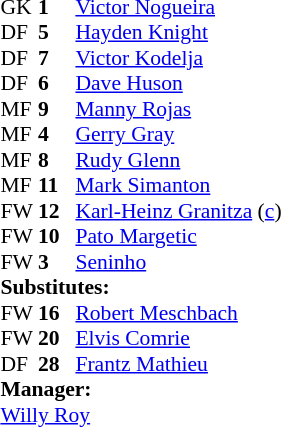<table cellspacing="0" cellpadding="0" style="font-size:90%; margin:0.2em auto;">
<tr>
<th width="25"></th>
<th width="25"></th>
</tr>
<tr>
<td>GK</td>
<td><strong>1</strong></td>
<td> <a href='#'>Victor Nogueira</a></td>
</tr>
<tr>
<td>DF</td>
<td><strong>5</strong></td>
<td> <a href='#'>Hayden Knight</a></td>
<td></td>
<td></td>
</tr>
<tr>
<td>DF</td>
<td><strong>7</strong></td>
<td> <a href='#'>Victor Kodelja</a></td>
<td></td>
<td></td>
</tr>
<tr>
<td>DF</td>
<td><strong>6</strong></td>
<td> <a href='#'>Dave Huson</a></td>
</tr>
<tr>
<td>MF</td>
<td><strong>9</strong></td>
<td> <a href='#'>Manny Rojas</a></td>
</tr>
<tr>
<td>MF</td>
<td><strong>4</strong></td>
<td> <a href='#'>Gerry Gray</a></td>
</tr>
<tr>
<td>MF</td>
<td><strong>8</strong></td>
<td> <a href='#'>Rudy Glenn</a></td>
<td></td>
<td></td>
</tr>
<tr>
<td>MF</td>
<td><strong>11</strong></td>
<td> <a href='#'>Mark Simanton</a></td>
<td></td>
<td></td>
</tr>
<tr>
<td>FW</td>
<td><strong>12 </strong></td>
<td> <a href='#'>Karl-Heinz Granitza</a> (<a href='#'>c</a>)</td>
<td></td>
<td></td>
</tr>
<tr>
<td>FW</td>
<td><strong>10</strong></td>
<td> <a href='#'>Pato Margetic</a></td>
</tr>
<tr>
<td>FW</td>
<td><strong>3</strong></td>
<td> <a href='#'>Seninho</a></td>
<td></td>
<td></td>
</tr>
<tr>
<td colspan="4"><strong>Substitutes:</strong></td>
</tr>
<tr>
<td>FW</td>
<td><strong>16</strong></td>
<td> <a href='#'>Robert Meschbach</a></td>
</tr>
<tr>
<td>FW</td>
<td><strong>20</strong></td>
<td> <a href='#'>Elvis Comrie</a></td>
</tr>
<tr>
<td>DF</td>
<td><strong>28</strong></td>
<td> <a href='#'>Frantz Mathieu</a></td>
</tr>
<tr>
<td colspan=3><strong>Manager:</strong></td>
</tr>
<tr>
<td colspan=4> <a href='#'>Willy Roy</a></td>
<td></td>
</tr>
</table>
